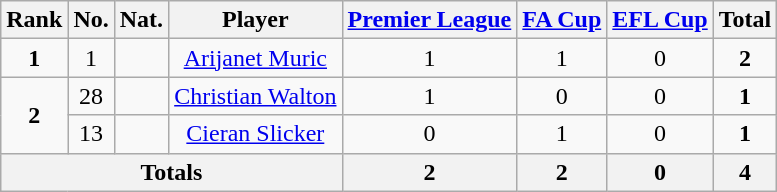<table class="wikitable" style="text-align:center">
<tr>
<th width=0%>Rank</th>
<th width=0%>No.</th>
<th width=0%>Nat.</th>
<th width=0%>Player</th>
<th width=0%><a href='#'>Premier League</a></th>
<th width=0%><a href='#'>FA Cup</a></th>
<th width=0%><a href='#'>EFL Cup</a></th>
<th width=0%>Total</th>
</tr>
<tr>
<td><strong>1</strong></td>
<td>1</td>
<td align="center"></td>
<td><a href='#'>Arijanet Muric</a></td>
<td>1</td>
<td>1</td>
<td>0</td>
<td><strong>2</strong></td>
</tr>
<tr>
<td rowspan=2><strong>2</strong></td>
<td>28</td>
<td align="center"></td>
<td><a href='#'>Christian Walton</a></td>
<td>1</td>
<td>0</td>
<td>0</td>
<td><strong>1</strong></td>
</tr>
<tr>
<td>13</td>
<td align="center"></td>
<td><a href='#'>Cieran Slicker</a></td>
<td>0</td>
<td>1</td>
<td>0</td>
<td><strong>1</strong></td>
</tr>
<tr>
<th colspan=4><strong>Totals</strong></th>
<th><strong>2</strong></th>
<th><strong>2</strong></th>
<th><strong>0</strong></th>
<th><strong>4</strong></th>
</tr>
</table>
